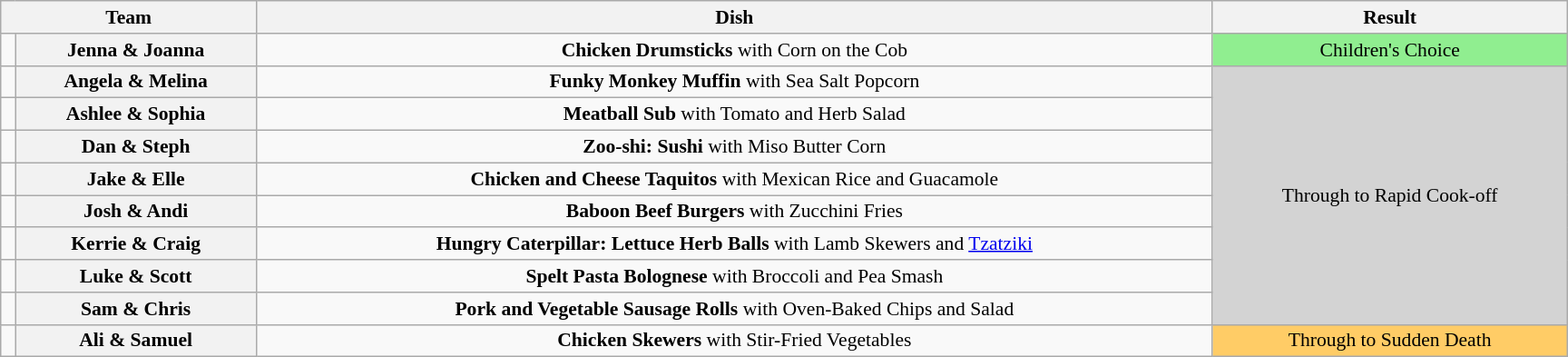<table class="wikitable plainrowheaders" style="margin:1em auto; text-align:center; font-size:90%; width:80em;">
<tr>
<th colspan="2">Team</th>
<th>Dish</th>
<th>Result</th>
</tr>
<tr>
<td></td>
<th>Jenna & Joanna</th>
<td><strong>Chicken Drumsticks</strong> with Corn on the Cob</td>
<td style="background:lightgreen;">Children's Choice</td>
</tr>
<tr>
<td></td>
<th>Angela & Melina</th>
<td><strong>Funky Monkey Muffin</strong> with Sea Salt Popcorn</td>
<td rowspan="8" bgcolor=lightgray>Through to Rapid Cook-off</td>
</tr>
<tr>
<td></td>
<th>Ashlee & Sophia</th>
<td><strong>Meatball Sub</strong> with Tomato and Herb Salad</td>
</tr>
<tr>
<td></td>
<th>Dan & Steph</th>
<td><strong>Zoo-shi: Sushi</strong> with Miso Butter Corn</td>
</tr>
<tr>
<td></td>
<th>Jake & Elle</th>
<td><strong>Chicken and Cheese Taquitos</strong> with Mexican Rice and Guacamole</td>
</tr>
<tr>
<td></td>
<th>Josh & Andi</th>
<td><strong>Baboon Beef Burgers</strong> with Zucchini Fries</td>
</tr>
<tr>
<td></td>
<th>Kerrie & Craig</th>
<td><strong>Hungry Caterpillar: Lettuce Herb Balls</strong> with Lamb Skewers and <a href='#'>Tzatziki</a></td>
</tr>
<tr>
<td></td>
<th>Luke & Scott</th>
<td><strong>Spelt Pasta Bolognese</strong> with Broccoli and Pea Smash</td>
</tr>
<tr>
<td></td>
<th>Sam & Chris</th>
<td><strong>Pork and Vegetable Sausage Rolls</strong> with Oven-Baked Chips and Salad</td>
</tr>
<tr>
<td></td>
<th>Ali & Samuel</th>
<td><strong>Chicken Skewers</strong> with Stir-Fried Vegetables</td>
<td style="background:#FFCC66;">Through to Sudden Death</td>
</tr>
</table>
